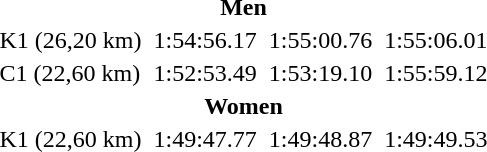<table>
<tr>
<th colspan=7>Men</th>
</tr>
<tr>
<td>K1 (26,20 km)</td>
<td></td>
<td>1:54:56.17</td>
<td></td>
<td>1:55:00.76</td>
<td></td>
<td>1:55:06.01</td>
</tr>
<tr>
<td>C1 (22,60 km)</td>
<td></td>
<td>1:52:53.49</td>
<td></td>
<td>1:53:19.10</td>
<td></td>
<td>1:55:59.12</td>
</tr>
<tr>
<th colspan=7>Women</th>
</tr>
<tr>
<td>K1 (22,60 km)</td>
<td></td>
<td>1:49:47.77</td>
<td></td>
<td>1:49:48.87</td>
<td></td>
<td>1:49:49.53</td>
</tr>
</table>
